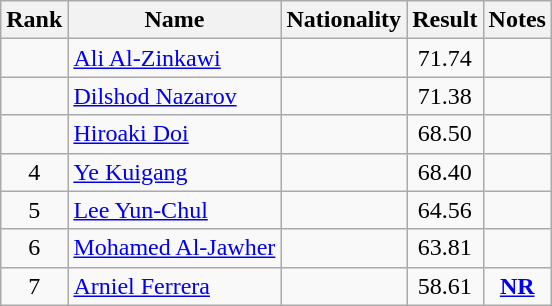<table class="wikitable sortable" style="text-align:center">
<tr>
<th>Rank</th>
<th>Name</th>
<th>Nationality</th>
<th>Result</th>
<th>Notes</th>
</tr>
<tr>
<td></td>
<td align=left><a href='#'>Ali Al-Zinkawi</a></td>
<td align=left></td>
<td>71.74</td>
<td></td>
</tr>
<tr>
<td></td>
<td align=left><a href='#'>Dilshod Nazarov</a></td>
<td align=left></td>
<td>71.38</td>
<td></td>
</tr>
<tr>
<td></td>
<td align=left><a href='#'>Hiroaki Doi</a></td>
<td align=left></td>
<td>68.50</td>
<td></td>
</tr>
<tr>
<td>4</td>
<td align=left><a href='#'>Ye Kuigang</a></td>
<td align=left></td>
<td>68.40</td>
<td></td>
</tr>
<tr>
<td>5</td>
<td align=left><a href='#'>Lee Yun-Chul</a></td>
<td align=left></td>
<td>64.56</td>
<td></td>
</tr>
<tr>
<td>6</td>
<td align=left><a href='#'>Mohamed Al-Jawher</a></td>
<td align=left></td>
<td>63.81</td>
<td></td>
</tr>
<tr>
<td>7</td>
<td align=left><a href='#'>Arniel Ferrera</a></td>
<td align=left></td>
<td>58.61</td>
<td><strong><a href='#'>NR</a></strong></td>
</tr>
</table>
